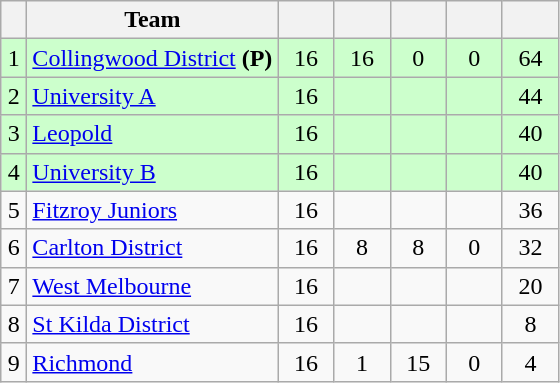<table class="wikitable" style="text-align:center; margin-bottom:0">
<tr>
<th style="width:10px"></th>
<th style="width:45%;">Team</th>
<th style="width:30px;"></th>
<th style="width:30px;"></th>
<th style="width:30px;"></th>
<th style="width:30px;"></th>
<th style="width:30px;"></th>
</tr>
<tr style="background:#ccffcc;">
<td>1</td>
<td style="text-align:left;"><a href='#'>Collingwood District</a> <strong>(P)</strong></td>
<td>16</td>
<td>16</td>
<td>0</td>
<td>0</td>
<td>64</td>
</tr>
<tr style="background:#ccffcc;">
<td>2</td>
<td style="text-align:left;"><a href='#'>University A</a></td>
<td>16</td>
<td></td>
<td></td>
<td></td>
<td>44</td>
</tr>
<tr style="background:#ccffcc;">
<td>3</td>
<td style="text-align:left;"><a href='#'>Leopold</a></td>
<td>16</td>
<td></td>
<td></td>
<td></td>
<td>40</td>
</tr>
<tr style="background:#ccffcc;">
<td>4</td>
<td style="text-align:left;"><a href='#'>University B</a></td>
<td>16</td>
<td></td>
<td></td>
<td></td>
<td>40</td>
</tr>
<tr>
<td>5</td>
<td style="text-align:left;"><a href='#'>Fitzroy Juniors</a></td>
<td>16</td>
<td></td>
<td></td>
<td></td>
<td>36</td>
</tr>
<tr>
<td>6</td>
<td style="text-align:left;"><a href='#'>Carlton District</a></td>
<td>16</td>
<td>8</td>
<td>8</td>
<td>0</td>
<td>32</td>
</tr>
<tr>
<td>7</td>
<td style="text-align:left;"><a href='#'>West Melbourne</a></td>
<td>16</td>
<td></td>
<td></td>
<td></td>
<td>20</td>
</tr>
<tr>
<td>8</td>
<td style="text-align:left;"><a href='#'>St Kilda District</a></td>
<td>16</td>
<td></td>
<td></td>
<td></td>
<td>8</td>
</tr>
<tr>
<td>9</td>
<td style="text-align:left;"><a href='#'>Richmond</a></td>
<td>16</td>
<td>1</td>
<td>15</td>
<td>0</td>
<td>4</td>
</tr>
</table>
